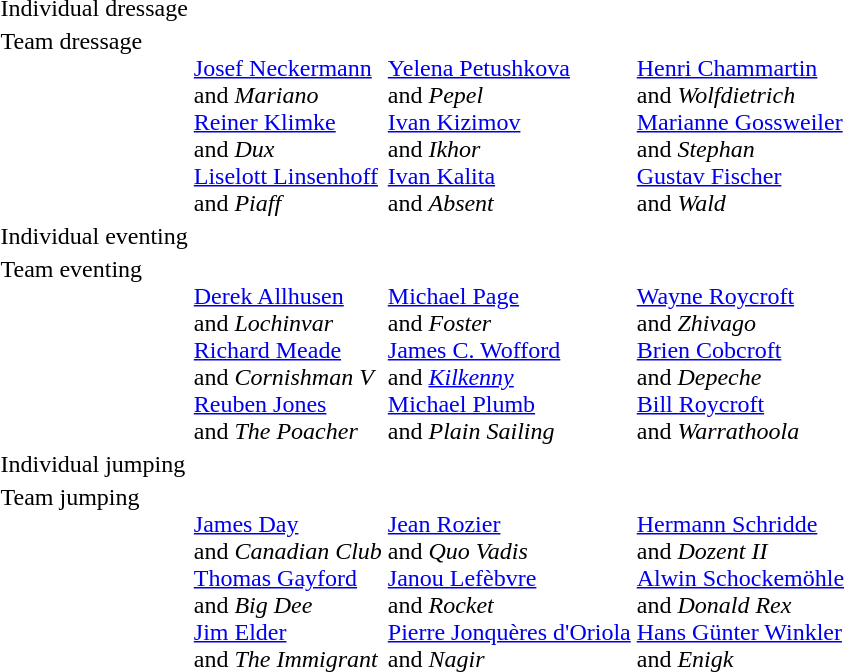<table>
<tr valign="top">
<td>Individual dressage<br></td>
<td></td>
<td></td>
<td></td>
</tr>
<tr valign="top">
<td>Team dressage<br></td>
<td><br><a href='#'>Josef Neckermann</a> <br> and <em>Mariano</em> <br> <a href='#'>Reiner Klimke</a> <br> and <em>Dux</em> <br> <a href='#'>Liselott Linsenhoff</a> <br> and <em>Piaff</em></td>
<td><br><a href='#'>Yelena Petushkova</a> <br> and <em>Pepel</em> <br> <a href='#'>Ivan Kizimov</a> <br> and <em>Ikhor</em> <br> <a href='#'>Ivan Kalita</a> <br> and <em>Absent</em></td>
<td><br><a href='#'>Henri Chammartin</a> <br> and <em>Wolfdietrich</em> <br> <a href='#'>Marianne Gossweiler</a> <br> and <em>Stephan</em> <br> <a href='#'>Gustav Fischer</a> <br> and <em>Wald</em></td>
</tr>
<tr valign="top">
<td>Individual eventing<br></td>
<td></td>
<td></td>
<td></td>
</tr>
<tr valign="top">
<td>Team eventing <br></td>
<td><br><a href='#'>Derek Allhusen</a> <br> and <em>Lochinvar</em> <br> <a href='#'>Richard Meade</a> <br> and <em>Cornishman V</em> <br> <a href='#'>Reuben Jones</a> <br> and <em>The Poacher</em></td>
<td><br><a href='#'>Michael Page</a> <br> and <em>Foster</em> <br> <a href='#'>James C. Wofford</a> <br> and <em><a href='#'>Kilkenny</a></em> <br> <a href='#'>Michael Plumb</a> <br> and <em>Plain Sailing</em></td>
<td><br><a href='#'>Wayne Roycroft</a> <br> and <em>Zhivago</em> <br> <a href='#'>Brien Cobcroft</a> <br> and <em>Depeche</em> <br> <a href='#'>Bill Roycroft</a> <br> and <em>Warrathoola</em></td>
</tr>
<tr valign="top">
<td>Individual jumping<br></td>
<td></td>
<td></td>
<td></td>
</tr>
<tr valign="top">
<td>Team jumping<br></td>
<td><br><a href='#'>James Day</a> <br> and <em>Canadian Club</em> <br> <a href='#'>Thomas Gayford</a> <br> and <em>Big Dee</em> <br> <a href='#'>Jim Elder</a> <br> and <em>The Immigrant</em></td>
<td><br><a href='#'>Jean Rozier</a> <br> and <em>Quo Vadis</em> <br> <a href='#'>Janou Lefèbvre</a> <br> and <em>Rocket</em> <br> <a href='#'>Pierre Jonquères d'Oriola</a> <br> and <em>Nagir</em></td>
<td><br><a href='#'>Hermann Schridde</a> <br> and <em>Dozent II</em> <br> <a href='#'>Alwin Schockemöhle</a> <br> and <em>Donald Rex</em> <br> <a href='#'>Hans Günter Winkler</a> <br> and <em>Enigk</em></td>
</tr>
</table>
